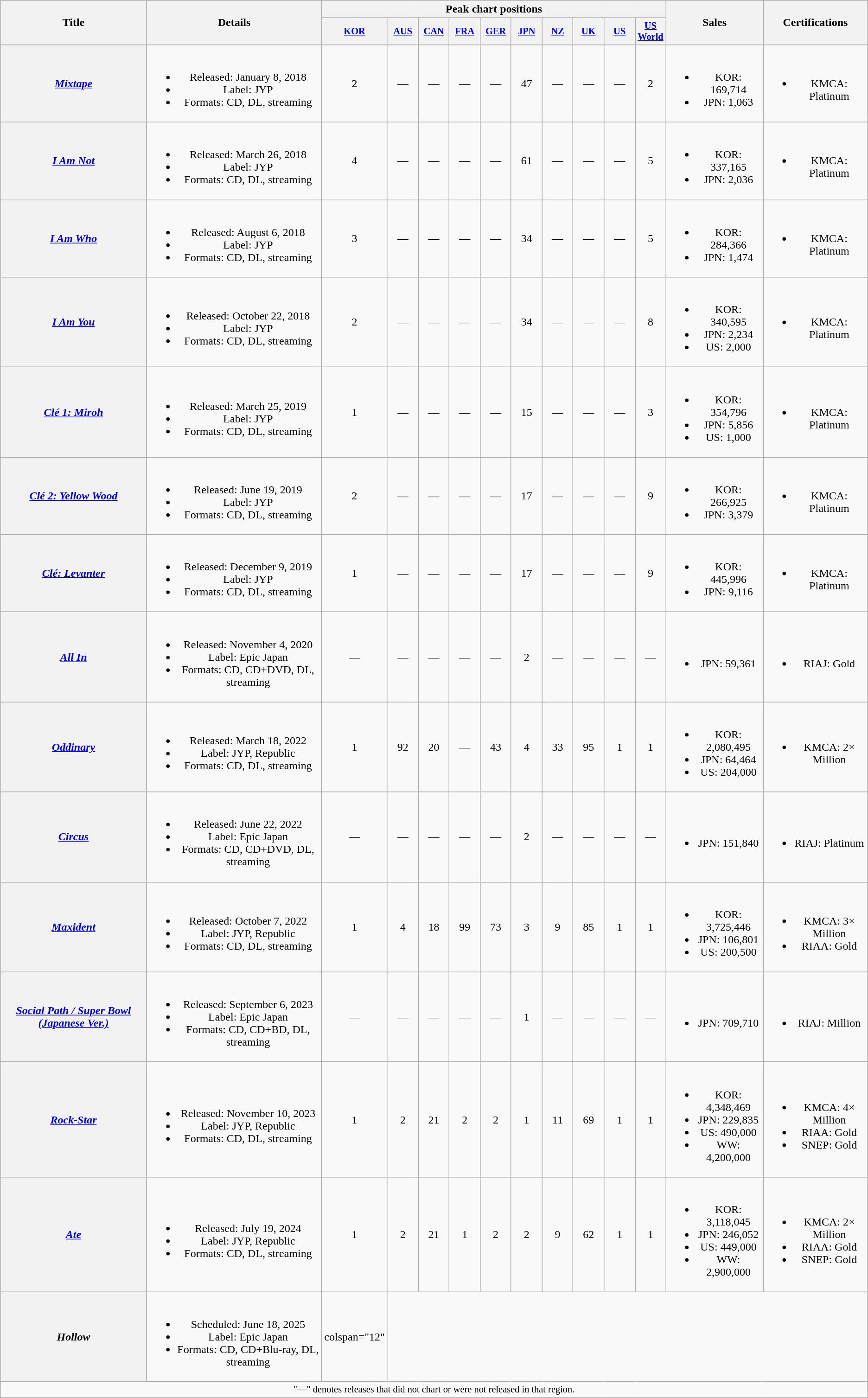<table class="wikitable plainrowheaders" style="text-align:center">
<tr>
<th scope="col" rowspan="2">Title</th>
<th scope="col" rowspan="2">Details</th>
<th scope="col" colspan="10">Peak chart positions</th>
<th scope="col" rowspan="2">Sales</th>
<th scope="col" rowspan="2">Certifications</th>
</tr>
<tr>
<th scope="col" style="width:2.8em;font-size:85%"><a href='#'>KOR</a><br></th>
<th scope="col" style="width:2.8em;font-size:85%"><a href='#'>AUS</a><br></th>
<th scope="col" style="width:2.8em;font-size:85%"><a href='#'>CAN</a><br></th>
<th scope="col" style="width:2.8em;font-size:85%"><a href='#'>FRA</a><br></th>
<th scope="col" style="width:2.8em;font-size:85%"><a href='#'>GER</a><br></th>
<th scope="col" style="width:2.8em;font-size:85%"><a href='#'>JPN</a><br></th>
<th scope="col" style="width:2.8em;font-size:85%"><a href='#'>NZ</a><br></th>
<th scope="col" style="width:2.8em;font-size:85%"><a href='#'>UK</a><br></th>
<th scope="col" style="width:2.8em;font-size:85%"><a href='#'>US</a><br></th>
<th scope="col" style="width:2.8em;font-size:85%"><a href='#'>US<br>World</a><br></th>
</tr>
<tr>
<th scope="row"><em><a href='#'>Mixtape</a></em></th>
<td><br><ul><li>Released: January 8, 2018</li><li>Label: JYP</li><li>Formats: CD, DL, streaming</li></ul></td>
<td>2</td>
<td>—</td>
<td>—</td>
<td>—</td>
<td>—</td>
<td>47</td>
<td>—</td>
<td>—</td>
<td>—</td>
<td>2</td>
<td><br><ul><li>KOR: 169,714</li><li>JPN: 1,063</li></ul></td>
<td><br><ul><li>KMCA: Platinum</li></ul></td>
</tr>
<tr>
<th scope="row"><em><a href='#'>I Am Not</a></em></th>
<td><br><ul><li>Released: March 26, 2018</li><li>Label: JYP</li><li>Formats: CD, DL, streaming</li></ul></td>
<td>4</td>
<td>—</td>
<td>—</td>
<td>—</td>
<td>—</td>
<td>61</td>
<td>—</td>
<td>—</td>
<td>—</td>
<td>5</td>
<td><br><ul><li>KOR: 337,165</li><li>JPN: 2,036</li></ul></td>
<td><br><ul><li>KMCA: Platinum</li></ul></td>
</tr>
<tr>
<th scope="row"><em><a href='#'>I Am Who</a></em></th>
<td><br><ul><li>Released: August 6, 2018</li><li>Label: JYP</li><li>Formats: CD, DL, streaming</li></ul></td>
<td>3</td>
<td>—</td>
<td>—</td>
<td>—</td>
<td>—</td>
<td>34</td>
<td>—</td>
<td>—</td>
<td>—</td>
<td>5</td>
<td><br><ul><li>KOR: 284,366</li><li>JPN: 1,474</li></ul></td>
<td><br><ul><li>KMCA: Platinum</li></ul></td>
</tr>
<tr>
<th scope="row"><em><a href='#'>I Am You</a></em></th>
<td><br><ul><li>Released: October 22, 2018</li><li>Label: JYP</li><li>Formats: CD, DL, streaming</li></ul></td>
<td>2</td>
<td>—</td>
<td>—</td>
<td>—</td>
<td>—</td>
<td>34</td>
<td>—</td>
<td>—</td>
<td>—</td>
<td>8</td>
<td><br><ul><li>KOR: 340,595</li><li>JPN: 2,234</li><li>US: 2,000</li></ul></td>
<td><br><ul><li>KMCA: Platinum</li></ul></td>
</tr>
<tr>
<th scope="row"><em><a href='#'>Clé 1: Miroh</a></em></th>
<td><br><ul><li>Released: March 25, 2019</li><li>Label: JYP</li><li>Formats: CD, DL, streaming</li></ul></td>
<td>1</td>
<td>—</td>
<td>—</td>
<td>—</td>
<td>—</td>
<td>15</td>
<td>—</td>
<td>—</td>
<td>—</td>
<td>3</td>
<td><br><ul><li>KOR: 354,796</li><li>JPN: 5,856</li><li>US: 1,000</li></ul></td>
<td><br><ul><li>KMCA: Platinum</li></ul></td>
</tr>
<tr>
<th scope="row"><em><a href='#'>Clé 2: Yellow Wood</a></em></th>
<td><br><ul><li>Released: June 19, 2019</li><li>Label: JYP</li><li>Formats: CD, DL, streaming</li></ul></td>
<td>2</td>
<td>—</td>
<td>—</td>
<td>—</td>
<td>—</td>
<td>17</td>
<td>—</td>
<td>—</td>
<td>—</td>
<td>9</td>
<td><br><ul><li>KOR: 266,925</li><li>JPN: 3,379</li></ul></td>
<td><br><ul><li>KMCA: Platinum</li></ul></td>
</tr>
<tr>
<th scope="row"><em><a href='#'>Clé: Levanter</a></em></th>
<td><br><ul><li>Released: December 9, 2019</li><li>Label: JYP</li><li>Formats: CD, DL, streaming</li></ul></td>
<td>1</td>
<td>—</td>
<td>—</td>
<td>—</td>
<td>—</td>
<td>17</td>
<td>—</td>
<td>—</td>
<td>—</td>
<td>9</td>
<td><br><ul><li>KOR: 445,996</li><li>JPN: 9,116</li></ul></td>
<td><br><ul><li>KMCA: Platinum</li></ul></td>
</tr>
<tr>
<th scope="row"><em><a href='#'>All In</a></em></th>
<td><br><ul><li>Released: November 4, 2020</li><li>Label: Epic Japan</li><li>Formats: CD, CD+DVD, DL, streaming</li></ul></td>
<td>—</td>
<td>—</td>
<td>—</td>
<td>—</td>
<td>—</td>
<td>2</td>
<td>—</td>
<td>—</td>
<td>—</td>
<td>—</td>
<td><br><ul><li>JPN: 59,361</li></ul></td>
<td><br><ul><li>RIAJ: Gold </li></ul></td>
</tr>
<tr>
<th scope="row"><em><a href='#'>Oddinary</a></em></th>
<td><br><ul><li>Released: March 18, 2022</li><li>Label: JYP, Republic</li><li>Formats: CD, DL, streaming</li></ul></td>
<td>1</td>
<td>92</td>
<td>20</td>
<td>—</td>
<td>43</td>
<td>4</td>
<td>33</td>
<td>95</td>
<td>1</td>
<td>1</td>
<td><br><ul><li>KOR: 2,080,495</li><li>JPN: 64,464</li><li>US: 204,000</li></ul></td>
<td><br><ul><li>KMCA: 2× Million</li></ul></td>
</tr>
<tr>
<th scope="row"><em><a href='#'>Circus</a></em></th>
<td><br><ul><li>Released: June 22, 2022</li><li>Label: Epic Japan</li><li>Formats: CD, CD+DVD, DL, streaming</li></ul></td>
<td>—</td>
<td>—</td>
<td>—</td>
<td>—</td>
<td>—</td>
<td>2</td>
<td>—</td>
<td>—</td>
<td>—</td>
<td>—</td>
<td><br><ul><li>JPN: 151,840</li></ul></td>
<td><br><ul><li>RIAJ: Platinum </li></ul></td>
</tr>
<tr>
<th scope="row"><em><a href='#'>Maxident</a></em></th>
<td><br><ul><li>Released: October 7, 2022</li><li>Label: JYP, Republic</li><li>Formats: CD, DL, streaming</li></ul></td>
<td>1</td>
<td>4</td>
<td>18</td>
<td>99</td>
<td>73</td>
<td>3</td>
<td>9</td>
<td>85</td>
<td>1</td>
<td>1</td>
<td><br><ul><li>KOR: 3,725,446</li><li>JPN: 106,801</li><li>US: 200,500</li></ul></td>
<td><br><ul><li>KMCA: 3× Million</li><li>RIAA: Gold</li></ul></td>
</tr>
<tr>
<th scope="row"><em><a href='#'>Social Path / Super Bowl (Japanese Ver.)</a></em></th>
<td><br><ul><li>Released: September 6, 2023</li><li>Label: Epic Japan</li><li>Formats: CD, CD+BD, DL, streaming</li></ul></td>
<td>—</td>
<td>—</td>
<td>—</td>
<td>—</td>
<td>—</td>
<td>1</td>
<td>—</td>
<td>—</td>
<td>—</td>
<td>—</td>
<td><br><ul><li>JPN: 709,710</li></ul></td>
<td><br><ul><li>RIAJ: Million </li></ul></td>
</tr>
<tr>
<th scope="row"><em><a href='#'>Rock-Star</a></em></th>
<td><br><ul><li>Released: November 10, 2023</li><li>Label: JYP, Republic</li><li>Formats: CD, DL, streaming</li></ul></td>
<td>1</td>
<td>2</td>
<td>21</td>
<td>2</td>
<td>2</td>
<td>1</td>
<td>11</td>
<td>69</td>
<td>1</td>
<td>1</td>
<td><br><ul><li>KOR: 4,348,469</li><li>JPN: 229,835</li><li>US: 490,000</li><li>WW: 4,200,000</li></ul></td>
<td><br><ul><li>KMCA: 4× Million</li><li>RIAA: Gold</li><li>SNEP: Gold</li></ul></td>
</tr>
<tr>
<th scope="row"><em><a href='#'>Ate</a></em></th>
<td><br><ul><li>Released: July 19, 2024</li><li>Label: JYP, Republic</li><li>Formats: CD, DL, streaming</li></ul></td>
<td>1</td>
<td>2</td>
<td>21</td>
<td>1</td>
<td>2</td>
<td>2</td>
<td>9</td>
<td>62</td>
<td>1</td>
<td>1</td>
<td><br><ul><li>KOR: 3,118,045</li><li>JPN: 246,052</li><li>US: 449,000</li><li>WW: 2,900,000</li></ul></td>
<td><br><ul><li>KMCA: 2× Million</li><li>RIAA: Gold</li><li>SNEP: Gold</li></ul></td>
</tr>
<tr>
<th scope="row"><em>Hollow</em></th>
<td><br><ul><li>Scheduled: June 18, 2025</li><li>Label: Epic Japan</li><li>Formats: CD, CD+Blu-ray, DL, streaming</li></ul></td>
<td>colspan="12" </td>
</tr>
<tr>
<td colspan="17" style="font-size:85%">"—" denotes releases that did not chart or were not released in that region.</td>
</tr>
</table>
